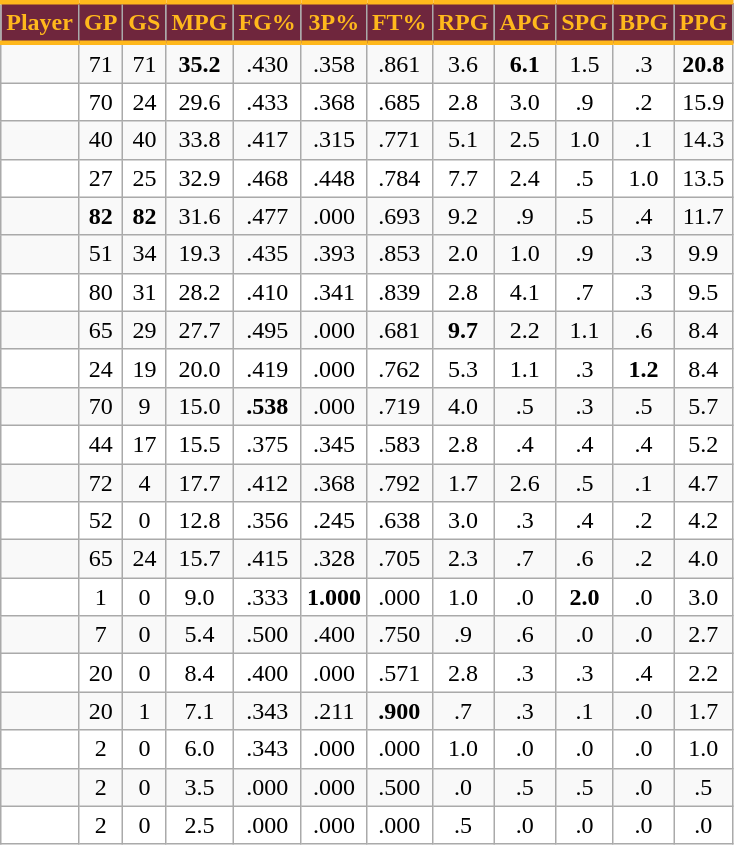<table class="wikitable sortable" style="text-align:right;">
<tr>
<th style="background:#6F263D; color:#FFB81C; border-top:#FFB81C 3px solid; border-bottom:#FFB81C 3px solid;">Player</th>
<th style="background:#6F263D; color:#FFB81C; border-top:#FFB81C 3px solid; border-bottom:#FFB81C 3px solid;">GP</th>
<th style="background:#6F263D; color:#FFB81C; border-top:#FFB81C 3px solid; border-bottom:#FFB81C 3px solid;">GS</th>
<th style="background:#6F263D; color:#FFB81C; border-top:#FFB81C 3px solid; border-bottom:#FFB81C 3px solid;">MPG</th>
<th style="background:#6F263D; color:#FFB81C; border-top:#FFB81C 3px solid; border-bottom:#FFB81C 3px solid;">FG%</th>
<th style="background:#6F263D; color:#FFB81C; border-top:#FFB81C 3px solid; border-bottom:#FFB81C 3px solid;">3P%</th>
<th style="background:#6F263D; color:#FFB81C; border-top:#FFB81C 3px solid; border-bottom:#FFB81C 3px solid;">FT%</th>
<th style="background:#6F263D; color:#FFB81C; border-top:#FFB81C 3px solid; border-bottom:#FFB81C 3px solid;">RPG</th>
<th style="background:#6F263D; color:#FFB81C; border-top:#FFB81C 3px solid; border-bottom:#FFB81C 3px solid;">APG</th>
<th style="background:#6F263D; color:#FFB81C; border-top:#FFB81C 3px solid; border-bottom:#FFB81C 3px solid;">SPG</th>
<th style="background:#6F263D; color:#FFB81C; border-top:#FFB81C 3px solid; border-bottom:#FFB81C 3px solid;">BPG</th>
<th style="background:#6F263D; color:#FFB81C; border-top:#FFB81C 3px solid; border-bottom:#FFB81C 3px solid;">PPG</th>
</tr>
<tr align="center" bgcolor="">
<td></td>
<td>71</td>
<td>71</td>
<td><strong>35.2</strong></td>
<td>.430</td>
<td>.358</td>
<td>.861</td>
<td>3.6</td>
<td><strong>6.1</strong></td>
<td>1.5</td>
<td>.3</td>
<td><strong>20.8</strong></td>
</tr>
<tr align="center" bgcolor="ffffff">
<td></td>
<td>70</td>
<td>24</td>
<td>29.6</td>
<td>.433</td>
<td>.368</td>
<td>.685</td>
<td>2.8</td>
<td>3.0</td>
<td>.9</td>
<td>.2</td>
<td>15.9</td>
</tr>
<tr align="center" bgcolor="">
<td></td>
<td>40</td>
<td>40</td>
<td>33.8</td>
<td>.417</td>
<td>.315</td>
<td>.771</td>
<td>5.1</td>
<td>2.5</td>
<td>1.0</td>
<td>.1</td>
<td>14.3</td>
</tr>
<tr align="center" bgcolor="ffffff">
<td></td>
<td>27</td>
<td>25</td>
<td>32.9</td>
<td>.468</td>
<td>.448</td>
<td>.784</td>
<td>7.7</td>
<td>2.4</td>
<td>.5</td>
<td>1.0</td>
<td>13.5</td>
</tr>
<tr align="center" bgcolor="">
<td></td>
<td><strong>82</strong></td>
<td><strong>82</strong></td>
<td>31.6</td>
<td>.477</td>
<td>.000</td>
<td>.693</td>
<td>9.2</td>
<td>.9</td>
<td>.5</td>
<td>.4</td>
<td>11.7</td>
</tr>
<tr align="center" bgcolor="">
<td></td>
<td>51</td>
<td>34</td>
<td>19.3</td>
<td>.435</td>
<td>.393</td>
<td>.853</td>
<td>2.0</td>
<td>1.0</td>
<td>.9</td>
<td>.3</td>
<td>9.9</td>
</tr>
<tr align="center" bgcolor="ffffff">
<td></td>
<td>80</td>
<td>31</td>
<td>28.2</td>
<td>.410</td>
<td>.341</td>
<td>.839</td>
<td>2.8</td>
<td>4.1</td>
<td>.7</td>
<td>.3</td>
<td>9.5</td>
</tr>
<tr align="center" bgcolor="">
<td></td>
<td>65</td>
<td>29</td>
<td>27.7</td>
<td>.495</td>
<td>.000</td>
<td>.681</td>
<td><strong>9.7</strong></td>
<td>2.2</td>
<td>1.1</td>
<td>.6</td>
<td>8.4</td>
</tr>
<tr align="center" bgcolor="ffffff">
<td></td>
<td>24</td>
<td>19</td>
<td>20.0</td>
<td>.419</td>
<td>.000</td>
<td>.762</td>
<td>5.3</td>
<td>1.1</td>
<td>.3</td>
<td><strong>1.2</strong></td>
<td>8.4</td>
</tr>
<tr align="center" bgcolor="">
<td></td>
<td>70</td>
<td>9</td>
<td>15.0</td>
<td><strong>.538</strong></td>
<td>.000</td>
<td>.719</td>
<td>4.0</td>
<td>.5</td>
<td>.3</td>
<td>.5</td>
<td>5.7</td>
</tr>
<tr align="center" bgcolor="ffffff">
<td></td>
<td>44</td>
<td>17</td>
<td>15.5</td>
<td>.375</td>
<td>.345</td>
<td>.583</td>
<td>2.8</td>
<td>.4</td>
<td>.4</td>
<td>.4</td>
<td>5.2</td>
</tr>
<tr align="center" bgcolor="">
<td></td>
<td>72</td>
<td>4</td>
<td>17.7</td>
<td>.412</td>
<td>.368</td>
<td>.792</td>
<td>1.7</td>
<td>2.6</td>
<td>.5</td>
<td>.1</td>
<td>4.7</td>
</tr>
<tr align="center" bgcolor="ffffff">
<td></td>
<td>52</td>
<td>0</td>
<td>12.8</td>
<td>.356</td>
<td>.245</td>
<td>.638</td>
<td>3.0</td>
<td>.3</td>
<td>.4</td>
<td>.2</td>
<td>4.2</td>
</tr>
<tr align="center" bgcolor="">
<td></td>
<td>65</td>
<td>24</td>
<td>15.7</td>
<td>.415</td>
<td>.328</td>
<td>.705</td>
<td>2.3</td>
<td>.7</td>
<td>.6</td>
<td>.2</td>
<td>4.0</td>
</tr>
<tr align="center" bgcolor="ffffff">
<td></td>
<td>1</td>
<td>0</td>
<td>9.0</td>
<td>.333</td>
<td><strong>1.000</strong></td>
<td>.000</td>
<td>1.0</td>
<td>.0</td>
<td><strong>2.0</strong></td>
<td>.0</td>
<td>3.0</td>
</tr>
<tr align="center" bgcolor="">
<td></td>
<td>7</td>
<td>0</td>
<td>5.4</td>
<td>.500</td>
<td>.400</td>
<td>.750</td>
<td>.9</td>
<td>.6</td>
<td>.0</td>
<td>.0</td>
<td>2.7</td>
</tr>
<tr align="center" bgcolor="ffffff">
<td></td>
<td>20</td>
<td>0</td>
<td>8.4</td>
<td>.400</td>
<td>.000</td>
<td>.571</td>
<td>2.8</td>
<td>.3</td>
<td>.3</td>
<td>.4</td>
<td>2.2</td>
</tr>
<tr align="center" bgcolor="">
<td></td>
<td>20</td>
<td>1</td>
<td>7.1</td>
<td>.343</td>
<td>.211</td>
<td><strong>.900</strong></td>
<td>.7</td>
<td>.3</td>
<td>.1</td>
<td>.0</td>
<td>1.7</td>
</tr>
<tr align="center" bgcolor="ffffff">
<td></td>
<td>2</td>
<td>0</td>
<td>6.0</td>
<td>.343</td>
<td>.000</td>
<td>.000</td>
<td>1.0</td>
<td>.0</td>
<td>.0</td>
<td>.0</td>
<td>1.0</td>
</tr>
<tr align="center" bgcolor="">
<td></td>
<td>2</td>
<td>0</td>
<td>3.5</td>
<td>.000</td>
<td>.000</td>
<td>.500</td>
<td>.0</td>
<td>.5</td>
<td>.5</td>
<td>.0</td>
<td>.5</td>
</tr>
<tr align="center" bgcolor="ffffff">
<td></td>
<td>2</td>
<td>0</td>
<td>2.5</td>
<td>.000</td>
<td>.000</td>
<td>.000</td>
<td>.5</td>
<td>.0</td>
<td>.0</td>
<td>.0</td>
<td>.0</td>
</tr>
</table>
